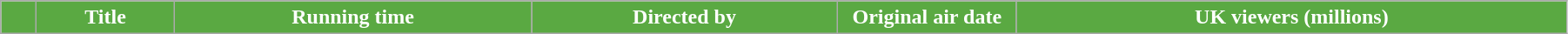<table class="wikitable" style="width:95%; background:#FFFFFF">
<tr style="color:#fff;">
<th style="background:#5AA942; width:20px"></th>
<th style="background:#5AA942;">Title</th>
<th style="background:#5AA942;">Running time</th>
<th style="background:#5AA942;">Directed by</th>
<th style="background:#5AA942; width:130px">Original air date</th>
<th style="background:#5AA942;">UK viewers (millions)<br></th>
</tr>
</table>
